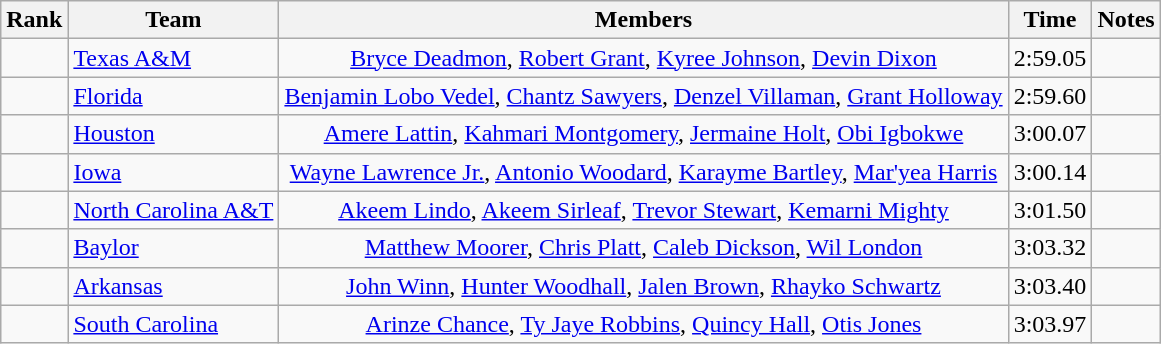<table class="wikitable sortable" style="text-align:center">
<tr>
<th>Rank</th>
<th>Team</th>
<th>Members</th>
<th>Time</th>
<th>Notes</th>
</tr>
<tr>
<td></td>
<td align=left><a href='#'>Texas A&M</a></td>
<td><a href='#'>Bryce Deadmon</a>, <a href='#'>Robert Grant</a>, <a href='#'>Kyree Johnson</a>, <a href='#'>Devin Dixon</a></td>
<td>2:59.05</td>
<td></td>
</tr>
<tr>
<td></td>
<td align=left><a href='#'>Florida</a></td>
<td> <a href='#'>Benjamin Lobo Vedel</a>,  <a href='#'>Chantz Sawyers</a>, <a href='#'>Denzel Villaman</a>, <a href='#'>Grant Holloway</a></td>
<td>2:59.60</td>
<td></td>
</tr>
<tr>
<td></td>
<td align=left><a href='#'>Houston</a></td>
<td><a href='#'>Amere Lattin</a>, <a href='#'>Kahmari Montgomery</a>, <a href='#'>Jermaine Holt</a>, <a href='#'>Obi Igbokwe</a></td>
<td>3:00.07</td>
<td></td>
</tr>
<tr>
<td></td>
<td align=left><a href='#'>Iowa</a></td>
<td><a href='#'>Wayne Lawrence Jr.</a>, <a href='#'>Antonio Woodard</a>,  <a href='#'>Karayme Bartley</a>, <a href='#'>Mar'yea Harris</a></td>
<td>3:00.14</td>
<td></td>
</tr>
<tr>
<td></td>
<td align=left><a href='#'>North Carolina A&T</a></td>
<td> <a href='#'>Akeem Lindo</a>,  <a href='#'>Akeem Sirleaf</a>, <a href='#'>Trevor Stewart</a>, <a href='#'>Kemarni Mighty</a></td>
<td>3:01.50</td>
<td></td>
</tr>
<tr>
<td></td>
<td align=left><a href='#'>Baylor</a></td>
<td><a href='#'>Matthew Moorer</a>, <a href='#'>Chris Platt</a>, <a href='#'>Caleb Dickson</a>, <a href='#'>Wil London</a></td>
<td>3:03.32</td>
<td></td>
</tr>
<tr>
<td></td>
<td align=left><a href='#'>Arkansas</a></td>
<td><a href='#'>John Winn</a>, <a href='#'>Hunter Woodhall</a>, <a href='#'>Jalen Brown</a>, <a href='#'>Rhayko Schwartz</a></td>
<td>3:03.40</td>
<td></td>
</tr>
<tr>
<td></td>
<td align=left><a href='#'>South Carolina</a></td>
<td> <a href='#'>Arinze Chance</a>, <a href='#'>Ty Jaye Robbins</a>, <a href='#'>Quincy Hall</a>, <a href='#'>Otis Jones</a></td>
<td>3:03.97</td>
<td></td>
</tr>
</table>
